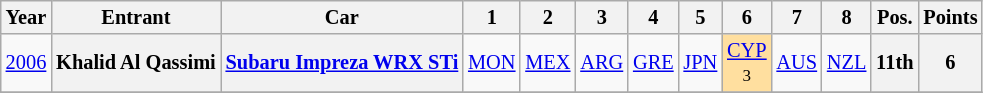<table class="wikitable" border="1" style="text-align:center; font-size:85%;">
<tr>
<th>Year</th>
<th>Entrant</th>
<th>Car</th>
<th>1</th>
<th>2</th>
<th>3</th>
<th>4</th>
<th>5</th>
<th>6</th>
<th>7</th>
<th>8</th>
<th>Pos.</th>
<th>Points</th>
</tr>
<tr>
<td><a href='#'>2006</a></td>
<th nowrap>Khalid Al Qassimi</th>
<th nowrap><a href='#'>Subaru Impreza WRX STi</a></th>
<td><a href='#'>MON</a></td>
<td><a href='#'>MEX</a></td>
<td><a href='#'>ARG</a></td>
<td><a href='#'>GRE</a></td>
<td><a href='#'>JPN</a></td>
<td style="background:#FFDF9F;"><a href='#'>CYP</a><br><small>3</small></td>
<td><a href='#'>AUS</a></td>
<td><a href='#'>NZL</a></td>
<th>11th</th>
<th>6</th>
</tr>
<tr>
</tr>
</table>
